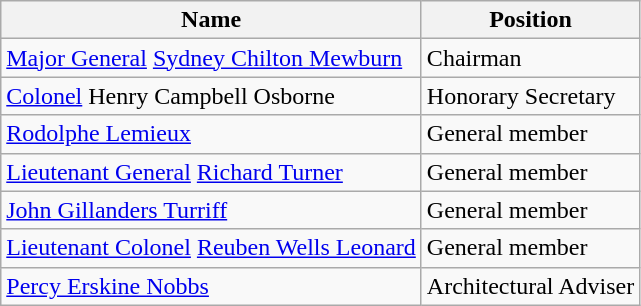<table class="wikitable">
<tr>
<th>Name</th>
<th>Position</th>
</tr>
<tr>
<td><a href='#'>Major General</a> <a href='#'>Sydney Chilton Mewburn</a></td>
<td>Chairman</td>
</tr>
<tr>
<td><a href='#'>Colonel</a> Henry Campbell Osborne</td>
<td>Honorary Secretary</td>
</tr>
<tr>
<td><a href='#'>Rodolphe Lemieux</a></td>
<td>General member</td>
</tr>
<tr>
<td><a href='#'>Lieutenant General</a> <a href='#'>Richard Turner</a></td>
<td>General member</td>
</tr>
<tr>
<td><a href='#'>John Gillanders Turriff</a></td>
<td>General member</td>
</tr>
<tr>
<td><a href='#'>Lieutenant Colonel</a> <a href='#'>Reuben Wells Leonard</a></td>
<td>General member</td>
</tr>
<tr>
<td><a href='#'>Percy Erskine Nobbs</a></td>
<td>Architectural Adviser</td>
</tr>
</table>
